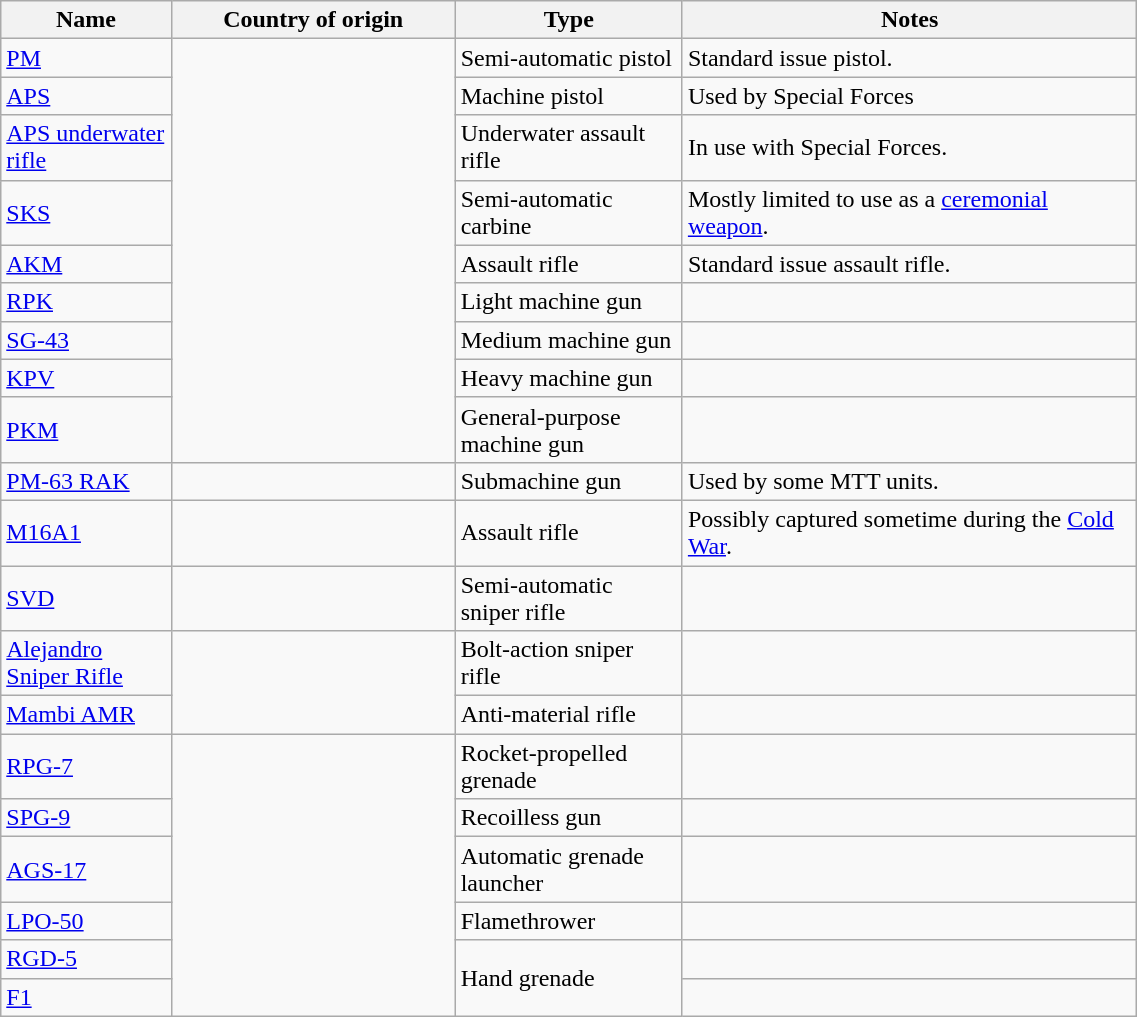<table class="wikitable" border="0" width="60%">
<tr>
<th width="15%">Name</th>
<th width="25%">Country of origin</th>
<th width="20%">Type</th>
<th>Notes</th>
</tr>
<tr>
<td><a href='#'>PM</a></td>
<td rowspan="9"></td>
<td>Semi-automatic pistol</td>
<td>Standard issue pistol.</td>
</tr>
<tr>
<td><a href='#'>APS</a></td>
<td>Machine pistol</td>
<td>Used by Special Forces</td>
</tr>
<tr>
<td><a href='#'>APS underwater rifle</a></td>
<td>Underwater assault rifle</td>
<td>In use with Special Forces.</td>
</tr>
<tr>
<td><a href='#'>SKS</a></td>
<td>Semi-automatic carbine</td>
<td>Mostly limited to use as a <a href='#'>ceremonial weapon</a>.</td>
</tr>
<tr>
<td><a href='#'>AKM</a></td>
<td>Assault rifle</td>
<td>Standard issue assault rifle.</td>
</tr>
<tr>
<td><a href='#'>RPK</a></td>
<td>Light machine gun</td>
<td></td>
</tr>
<tr>
<td><a href='#'>SG-43</a></td>
<td>Medium machine gun</td>
<td></td>
</tr>
<tr>
<td><a href='#'>KPV</a></td>
<td>Heavy machine gun</td>
<td></td>
</tr>
<tr>
<td><a href='#'>PKM</a></td>
<td>General-purpose machine gun</td>
<td></td>
</tr>
<tr>
<td><a href='#'>PM-63 RAK</a></td>
<td></td>
<td>Submachine gun</td>
<td>Used by some MTT units.</td>
</tr>
<tr>
<td><a href='#'>M16A1</a></td>
<td></td>
<td>Assault rifle</td>
<td>Possibly captured sometime during the <a href='#'>Cold War</a>.</td>
</tr>
<tr>
<td><a href='#'>SVD</a></td>
<td></td>
<td>Semi-automatic sniper rifle</td>
<td></td>
</tr>
<tr>
<td><a href='#'>Alejandro Sniper Rifle</a></td>
<td rowspan="2"></td>
<td>Bolt-action sniper rifle</td>
<td></td>
</tr>
<tr>
<td><a href='#'>Mambi AMR</a></td>
<td>Anti-material rifle</td>
<td></td>
</tr>
<tr>
<td><a href='#'>RPG-7</a></td>
<td rowspan="6"></td>
<td>Rocket-propelled grenade</td>
<td></td>
</tr>
<tr>
<td><a href='#'>SPG-9</a></td>
<td>Recoilless gun</td>
<td></td>
</tr>
<tr>
<td><a href='#'>AGS-17</a></td>
<td>Automatic grenade launcher</td>
<td></td>
</tr>
<tr>
<td><a href='#'>LPO-50</a></td>
<td>Flamethrower</td>
<td></td>
</tr>
<tr>
<td><a href='#'>RGD-5</a></td>
<td rowspan="2">Hand grenade</td>
<td></td>
</tr>
<tr>
<td><a href='#'>F1</a></td>
<td></td>
</tr>
</table>
